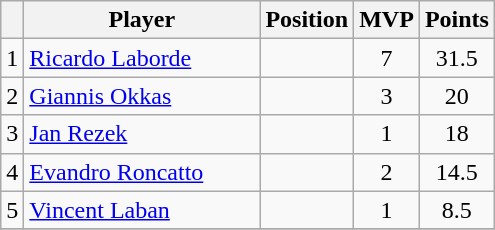<table class="wikitable">
<tr>
<th></th>
<th style="width:150px;">Player</th>
<th>Position</th>
<th>MVP</th>
<th>Points</th>
</tr>
<tr>
<td align=center>1</td>
<td> <a href='#'>Ricardo Laborde</a></td>
<td align=center></td>
<td align=center>7</td>
<td align=center>31.5</td>
</tr>
<tr>
<td align=center>2</td>
<td> <a href='#'>Giannis Okkas</a></td>
<td align=center></td>
<td align=center>3</td>
<td align=center>20</td>
</tr>
<tr>
<td align=center>3</td>
<td> <a href='#'>Jan Rezek</a></td>
<td align=center></td>
<td align=center>1</td>
<td align=center>18</td>
</tr>
<tr>
<td align=center>4</td>
<td> <a href='#'>Evandro Roncatto</a></td>
<td align=center></td>
<td align=center>2</td>
<td align=center>14.5</td>
</tr>
<tr>
<td align=center>5</td>
<td> <a href='#'>Vincent Laban</a></td>
<td align=center></td>
<td align=center>1</td>
<td align=center>8.5</td>
</tr>
<tr>
</tr>
</table>
